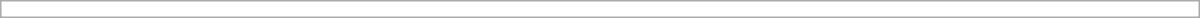<table class="collapsible uncollapsed" style="border:1px #aaa solid; width:50em; margin:0.2em auto">
<tr>
<td></td>
</tr>
<tr>
<td></td>
</tr>
</table>
